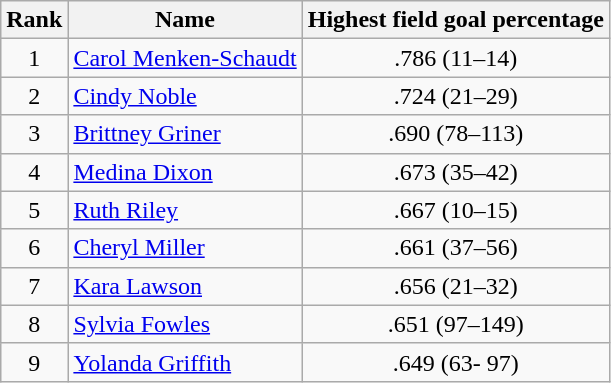<table class="wikitable sortable" style="text-align: center;">
<tr>
<th>Rank</th>
<th class="unsortable">Name</th>
<th>Highest field goal percentage</th>
</tr>
<tr>
<td>1</td>
<td style="text-align: left;"><a href='#'>Carol Menken-Schaudt</a></td>
<td>.786 (11–14)</td>
</tr>
<tr>
<td>2</td>
<td style="text-align: left;"><a href='#'>Cindy Noble</a></td>
<td>.724 (21–29)</td>
</tr>
<tr>
<td>3</td>
<td style="text-align: left;"><a href='#'>Brittney Griner</a></td>
<td>.690 (78–113)</td>
</tr>
<tr>
<td>4</td>
<td style="text-align: left;"><a href='#'>Medina Dixon</a></td>
<td>.673 (35–42)</td>
</tr>
<tr>
<td>5</td>
<td style="text-align: left;"><a href='#'>Ruth Riley</a></td>
<td>.667 (10–15)</td>
</tr>
<tr>
<td>6</td>
<td style="text-align: left;"><a href='#'>Cheryl Miller</a></td>
<td>.661 (37–56)</td>
</tr>
<tr>
<td>7</td>
<td style="text-align: left;"><a href='#'>Kara Lawson</a></td>
<td>.656 (21–32)</td>
</tr>
<tr>
<td>8</td>
<td style="text-align: left;"><a href='#'>Sylvia Fowles</a></td>
<td>.651 (97–149)</td>
</tr>
<tr>
<td>9</td>
<td style="text-align: left;"><a href='#'>Yolanda Griffith</a></td>
<td>.649 (63- 97)</td>
</tr>
</table>
